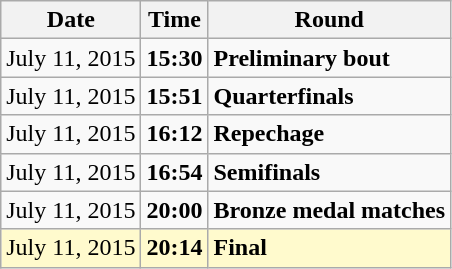<table class="wikitable">
<tr>
<th>Date</th>
<th>Time</th>
<th>Round</th>
</tr>
<tr>
<td>July 11, 2015</td>
<td><strong>15:30</strong></td>
<td><strong>Preliminary bout</strong></td>
</tr>
<tr>
<td>July 11, 2015</td>
<td><strong>15:51</strong></td>
<td><strong>Quarterfinals</strong></td>
</tr>
<tr>
<td>July 11, 2015</td>
<td><strong>16:12</strong></td>
<td><strong>Repechage</strong></td>
</tr>
<tr>
<td>July 11, 2015</td>
<td><strong>16:54</strong></td>
<td><strong>Semifinals</strong></td>
</tr>
<tr>
<td>July 11, 2015</td>
<td><strong>20:00</strong></td>
<td><strong>Bronze medal matches</strong></td>
</tr>
<tr style=background:lemonchiffon>
<td>July 11, 2015</td>
<td><strong>20:14</strong></td>
<td><strong>Final</strong></td>
</tr>
</table>
